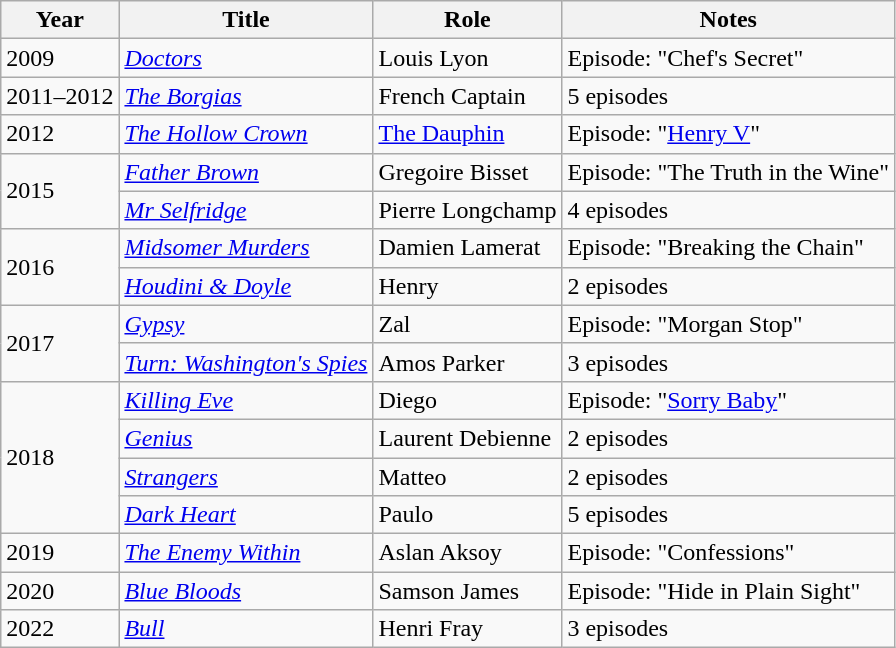<table class="wikitable sortable">
<tr>
<th>Year</th>
<th>Title</th>
<th>Role</th>
<th class="unsortable">Notes</th>
</tr>
<tr>
<td>2009</td>
<td><em><a href='#'>Doctors</a></em></td>
<td>Louis Lyon</td>
<td>Episode: "Chef's Secret"</td>
</tr>
<tr>
<td>2011–2012</td>
<td><em><a href='#'>The Borgias</a></em></td>
<td>French Captain</td>
<td>5 episodes</td>
</tr>
<tr>
<td>2012</td>
<td><em><a href='#'>The Hollow Crown</a></em></td>
<td><a href='#'>The Dauphin</a></td>
<td>Episode: "<a href='#'>Henry V</a>"</td>
</tr>
<tr>
<td rowspan="2">2015</td>
<td><em><a href='#'>Father Brown</a></em></td>
<td>Gregoire Bisset</td>
<td>Episode: "The Truth in the Wine"</td>
</tr>
<tr>
<td><em><a href='#'>Mr Selfridge</a></em></td>
<td>Pierre Longchamp</td>
<td>4 episodes</td>
</tr>
<tr>
<td rowspan="2">2016</td>
<td><em><a href='#'>Midsomer Murders</a></em></td>
<td>Damien Lamerat</td>
<td>Episode: "Breaking the Chain"</td>
</tr>
<tr>
<td><em><a href='#'>Houdini & Doyle</a></em></td>
<td>Henry</td>
<td>2 episodes</td>
</tr>
<tr>
<td rowspan="2">2017</td>
<td><em><a href='#'>Gypsy</a></em></td>
<td>Zal</td>
<td>Episode: "Morgan Stop"</td>
</tr>
<tr>
<td><em><a href='#'>Turn: Washington's Spies</a></em></td>
<td>Amos Parker</td>
<td>3 episodes</td>
</tr>
<tr>
<td rowspan="4">2018</td>
<td><em><a href='#'>Killing Eve</a></em></td>
<td>Diego</td>
<td>Episode: "<a href='#'>Sorry Baby</a>"</td>
</tr>
<tr>
<td><em><a href='#'>Genius</a></em></td>
<td>Laurent Debienne</td>
<td>2 episodes</td>
</tr>
<tr>
<td><em><a href='#'>Strangers</a></em></td>
<td>Matteo</td>
<td>2 episodes</td>
</tr>
<tr>
<td><em><a href='#'>Dark Heart</a></em></td>
<td>Paulo</td>
<td>5 episodes</td>
</tr>
<tr>
<td>2019</td>
<td><em><a href='#'>The Enemy Within</a></em></td>
<td>Aslan Aksoy</td>
<td>Episode: "Confessions"</td>
</tr>
<tr>
<td>2020</td>
<td><em><a href='#'>Blue Bloods</a></em></td>
<td>Samson James</td>
<td>Episode: "Hide in Plain Sight"</td>
</tr>
<tr>
<td>2022</td>
<td><em><a href='#'>Bull</a></em></td>
<td>Henri Fray</td>
<td>3 episodes</td>
</tr>
</table>
